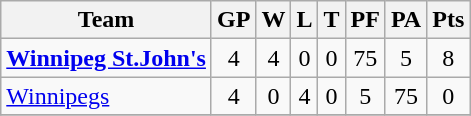<table class="wikitable">
<tr>
<th>Team</th>
<th>GP</th>
<th>W</th>
<th>L</th>
<th>T</th>
<th>PF</th>
<th>PA</th>
<th>Pts</th>
</tr>
<tr align="center">
<td align="left"><strong><a href='#'>Winnipeg St.John's</a></strong></td>
<td>4</td>
<td>4</td>
<td>0</td>
<td>0</td>
<td>75</td>
<td>5</td>
<td>8</td>
</tr>
<tr align="center">
<td align="left"><a href='#'>Winnipegs</a></td>
<td>4</td>
<td>0</td>
<td>4</td>
<td>0</td>
<td>5</td>
<td>75</td>
<td>0</td>
</tr>
<tr align="center">
</tr>
</table>
